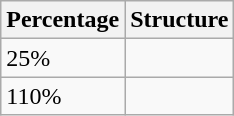<table class="wikitable">
<tr>
<th>Percentage</th>
<th>Structure</th>
</tr>
<tr>
<td>25%</td>
<td></td>
</tr>
<tr>
<td>110%</td>
<td></td>
</tr>
</table>
